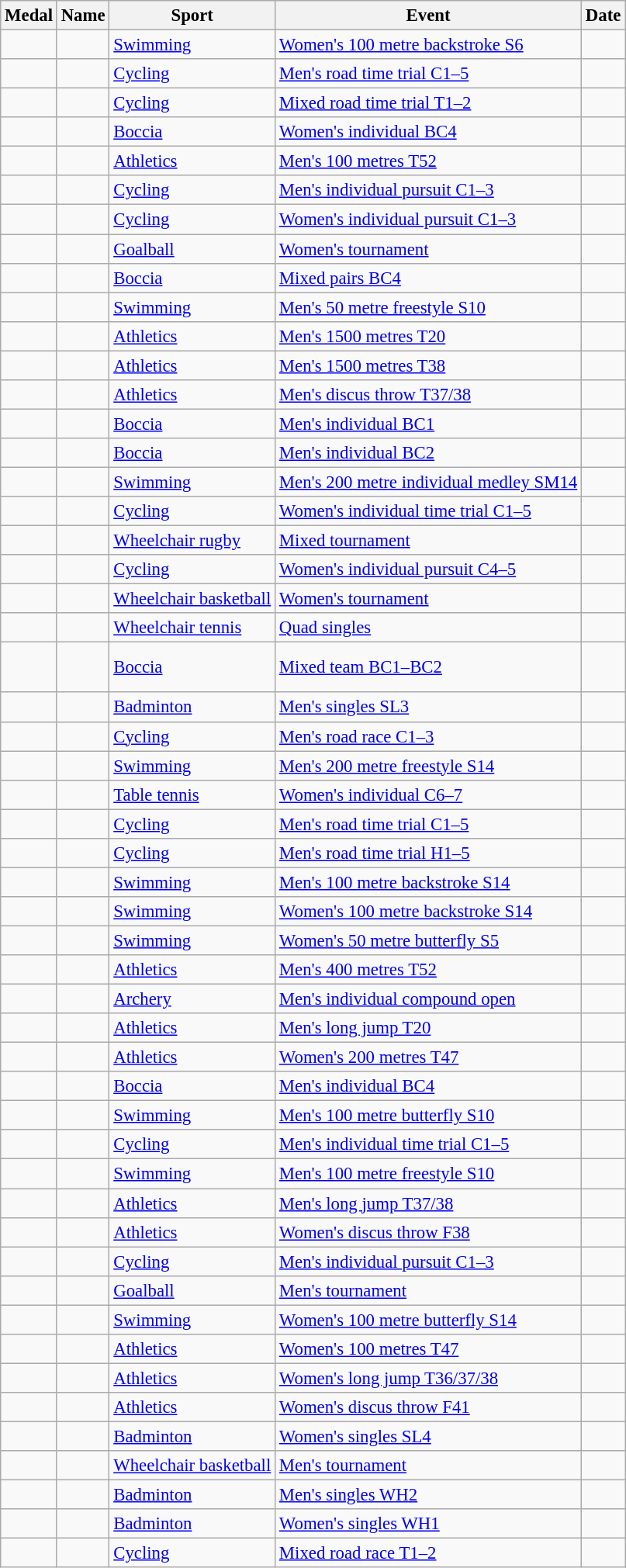<table class="wikitable sortable" style=font-size:95%>
<tr>
<th>Medal</th>
<th>Name</th>
<th>Sport</th>
<th>Event</th>
<th>Date</th>
</tr>
<tr>
<td></td>
<td></td>
<td><a href='#'>Swimming</a></td>
<td><a href='#'>Women's 100 metre backstroke S6</a></td>
<td></td>
</tr>
<tr>
<td></td>
<td></td>
<td><a href='#'>Cycling</a></td>
<td><a href='#'>Men's road time trial C1–5</a></td>
<td></td>
</tr>
<tr>
<td></td>
<td></td>
<td><a href='#'>Cycling</a></td>
<td><a href='#'>Mixed road time trial T1–2</a></td>
<td></td>
</tr>
<tr>
<td></td>
<td></td>
<td><a href='#'>Boccia</a></td>
<td><a href='#'>Women's individual BC4</a></td>
<td></td>
</tr>
<tr>
<td></td>
<td></td>
<td><a href='#'>Athletics</a></td>
<td><a href='#'>Men's 100 metres T52</a></td>
<td></td>
</tr>
<tr>
<td></td>
<td></td>
<td><a href='#'>Cycling</a></td>
<td><a href='#'>Men's individual pursuit C1–3</a></td>
<td></td>
</tr>
<tr>
<td></td>
<td></td>
<td><a href='#'>Cycling</a></td>
<td><a href='#'>Women's individual pursuit C1–3</a></td>
<td></td>
</tr>
<tr>
<td></td>
<td><br></td>
<td><a href='#'>Goalball</a></td>
<td><a href='#'>Women's tournament</a></td>
<td></td>
</tr>
<tr>
<td></td>
<td><br></td>
<td><a href='#'>Boccia</a></td>
<td><a href='#'>Mixed pairs BC4</a></td>
<td></td>
</tr>
<tr>
<td></td>
<td></td>
<td><a href='#'>Swimming</a></td>
<td><a href='#'>Men's 50 metre freestyle S10</a></td>
<td></td>
</tr>
<tr>
<td></td>
<td></td>
<td><a href='#'>Athletics</a></td>
<td><a href='#'>Men's 1500 metres T20</a></td>
<td></td>
</tr>
<tr>
<td></td>
<td></td>
<td><a href='#'>Athletics</a></td>
<td><a href='#'>Men's 1500 metres T38</a></td>
<td></td>
</tr>
<tr>
<td></td>
<td></td>
<td><a href='#'>Athletics</a></td>
<td><a href='#'>Men's discus throw T37/38</a></td>
<td></td>
</tr>
<tr>
<td></td>
<td></td>
<td><a href='#'>Boccia</a></td>
<td><a href='#'>Men's individual BC1</a></td>
<td></td>
</tr>
<tr>
<td></td>
<td></td>
<td><a href='#'>Boccia</a></td>
<td><a href='#'>Men's individual BC2</a></td>
<td></td>
</tr>
<tr>
<td></td>
<td></td>
<td><a href='#'>Swimming</a></td>
<td><a href='#'>Men's 200 metre individual medley SM14</a></td>
<td></td>
</tr>
<tr>
<td></td>
<td></td>
<td><a href='#'>Cycling</a></td>
<td><a href='#'>Women's individual time trial C1–5</a></td>
<td></td>
</tr>
<tr>
<td></td>
<td><br></td>
<td><a href='#'>Wheelchair rugby</a></td>
<td><a href='#'>Mixed tournament</a></td>
<td></td>
</tr>
<tr>
<td></td>
<td></td>
<td><a href='#'>Cycling</a></td>
<td><a href='#'>Women's individual pursuit C4–5</a></td>
<td></td>
</tr>
<tr>
<td></td>
<td><br></td>
<td><a href='#'>Wheelchair basketball</a></td>
<td><a href='#'>Women's tournament</a></td>
<td></td>
</tr>
<tr>
<td></td>
<td></td>
<td><a href='#'>Wheelchair tennis</a></td>
<td><a href='#'>Quad singles</a></td>
<td></td>
</tr>
<tr>
<td></td>
<td><br><br></td>
<td><a href='#'>Boccia</a></td>
<td><a href='#'>Mixed team BC1–BC2</a></td>
<td></td>
</tr>
<tr>
<td></td>
<td></td>
<td><a href='#'>Badminton</a></td>
<td><a href='#'>Men's singles SL3</a></td>
<td></td>
</tr>
<tr>
<td></td>
<td></td>
<td><a href='#'>Cycling</a></td>
<td><a href='#'>Men's road race C1–3</a></td>
<td></td>
</tr>
<tr>
<td></td>
<td></td>
<td><a href='#'>Swimming</a></td>
<td><a href='#'>Men's 200 metre freestyle S14</a></td>
<td></td>
</tr>
<tr>
<td></td>
<td></td>
<td><a href='#'>Table tennis</a></td>
<td><a href='#'>Women's individual C6–7</a></td>
<td></td>
</tr>
<tr>
<td></td>
<td></td>
<td><a href='#'>Cycling</a></td>
<td><a href='#'>Men's road time trial C1–5</a></td>
<td></td>
</tr>
<tr>
<td></td>
<td></td>
<td><a href='#'>Cycling</a></td>
<td><a href='#'>Men's road time trial H1–5</a></td>
<td></td>
</tr>
<tr>
<td></td>
<td></td>
<td><a href='#'>Swimming</a></td>
<td><a href='#'>Men's 100 metre backstroke S14</a></td>
<td></td>
</tr>
<tr>
<td></td>
<td></td>
<td><a href='#'>Swimming</a></td>
<td><a href='#'>Women's 100 metre backstroke S14</a></td>
<td></td>
</tr>
<tr>
<td></td>
<td></td>
<td><a href='#'>Swimming</a></td>
<td><a href='#'>Women's 50 metre butterfly S5</a></td>
<td></td>
</tr>
<tr>
<td></td>
<td></td>
<td><a href='#'>Athletics</a></td>
<td><a href='#'>Men's 400 metres T52</a></td>
<td></td>
</tr>
<tr>
<td></td>
<td></td>
<td><a href='#'>Archery</a></td>
<td><a href='#'>Men's individual compound open</a></td>
<td></td>
</tr>
<tr>
<td></td>
<td></td>
<td><a href='#'>Athletics</a></td>
<td><a href='#'>Men's long jump T20</a></td>
<td></td>
</tr>
<tr>
<td></td>
<td></td>
<td><a href='#'>Athletics</a></td>
<td><a href='#'>Women's 200 metres T47</a></td>
<td></td>
</tr>
<tr>
<td></td>
<td></td>
<td><a href='#'>Boccia</a></td>
<td><a href='#'>Men's individual BC4</a></td>
<td></td>
</tr>
<tr>
<td></td>
<td></td>
<td><a href='#'>Swimming</a></td>
<td><a href='#'>Men's 100 metre butterfly S10</a></td>
<td></td>
</tr>
<tr>
<td></td>
<td></td>
<td><a href='#'>Cycling</a></td>
<td><a href='#'>Men's individual time trial C1–5</a></td>
<td></td>
</tr>
<tr>
<td></td>
<td></td>
<td><a href='#'>Swimming</a></td>
<td><a href='#'>Men's 100 metre freestyle S10</a></td>
<td></td>
</tr>
<tr>
<td></td>
<td></td>
<td><a href='#'>Athletics</a></td>
<td><a href='#'>Men's long jump T37/38</a></td>
<td></td>
</tr>
<tr>
<td></td>
<td></td>
<td><a href='#'>Athletics</a></td>
<td><a href='#'>Women's discus throw F38</a></td>
<td></td>
</tr>
<tr>
<td></td>
<td></td>
<td><a href='#'>Cycling</a></td>
<td><a href='#'>Men's individual pursuit C1–3</a></td>
<td></td>
</tr>
<tr>
<td></td>
<td><br></td>
<td><a href='#'>Goalball</a></td>
<td><a href='#'>Men's tournament</a></td>
<td></td>
</tr>
<tr>
<td></td>
<td></td>
<td><a href='#'>Swimming</a></td>
<td><a href='#'>Women's 100 metre butterfly S14</a></td>
<td></td>
</tr>
<tr>
<td></td>
<td></td>
<td><a href='#'>Athletics</a></td>
<td><a href='#'>Women's 100 metres T47</a></td>
<td></td>
</tr>
<tr>
<td></td>
<td></td>
<td><a href='#'>Athletics</a></td>
<td><a href='#'>Women's long jump T36/37/38</a></td>
<td></td>
</tr>
<tr>
<td></td>
<td></td>
<td><a href='#'>Athletics</a></td>
<td><a href='#'>Women's discus throw F41</a></td>
<td></td>
</tr>
<tr>
<td></td>
<td></td>
<td><a href='#'>Badminton</a></td>
<td><a href='#'>Women's singles SL4</a></td>
<td></td>
</tr>
<tr>
<td></td>
<td><br></td>
<td><a href='#'>Wheelchair basketball</a></td>
<td><a href='#'>Men's tournament</a></td>
<td></td>
</tr>
<tr>
<td></td>
<td></td>
<td><a href='#'>Badminton</a></td>
<td><a href='#'>Men's singles WH2</a></td>
<td></td>
</tr>
<tr>
<td></td>
<td></td>
<td><a href='#'>Badminton</a></td>
<td><a href='#'>Women's singles WH1</a></td>
<td></td>
</tr>
<tr>
<td></td>
<td></td>
<td><a href='#'>Cycling</a></td>
<td><a href='#'>Mixed road race T1–2</a></td>
<td></td>
</tr>
</table>
